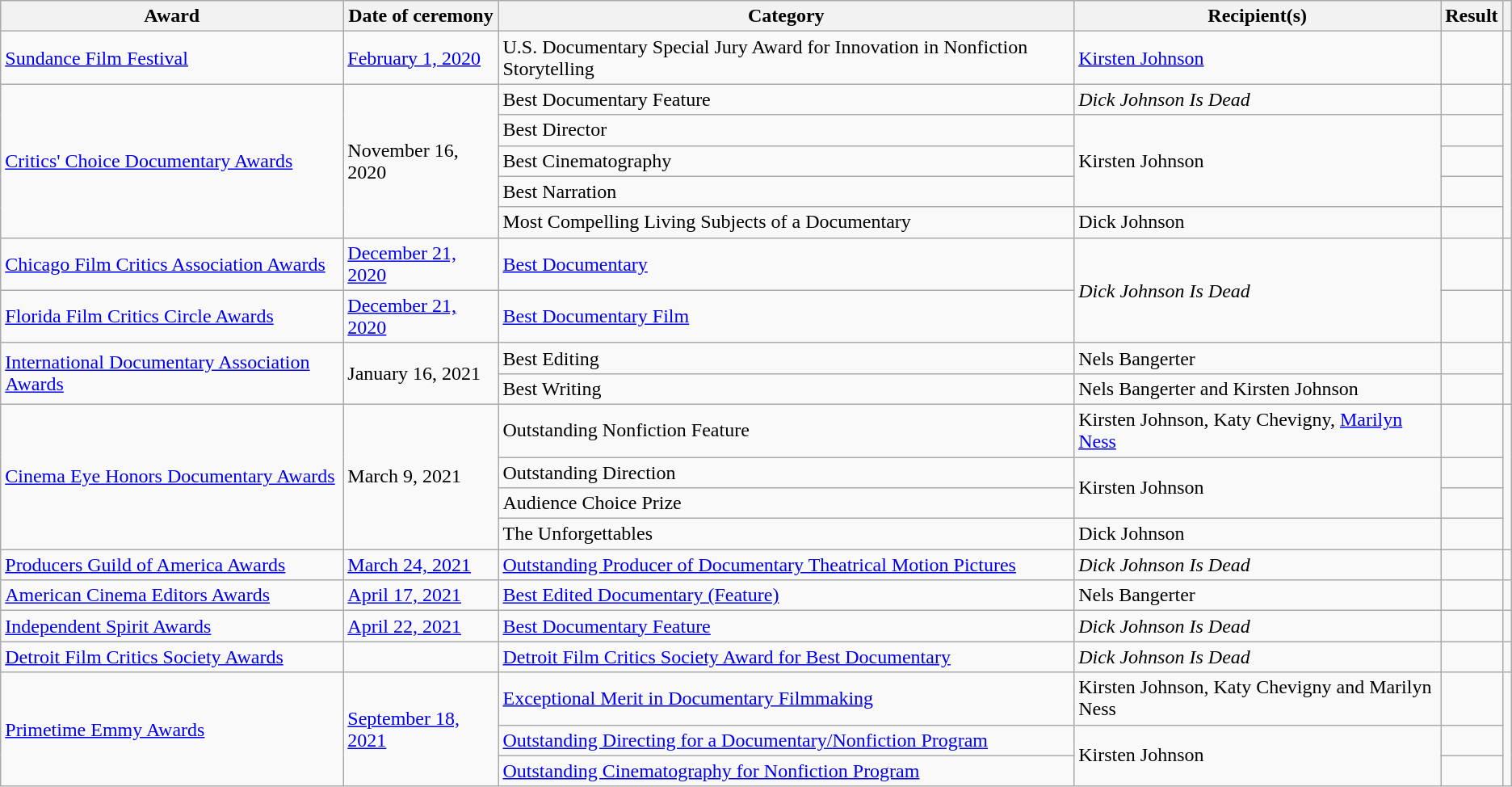<table class="wikitable sortable plainrowheaders">
<tr>
<th scope="col">Award</th>
<th scope="col">Date of ceremony</th>
<th scope="col">Category</th>
<th scope="col">Recipient(s)</th>
<th scope="col">Result</th>
<th scope="col" class="unsortable"></th>
</tr>
<tr>
<td><a href='#'>Sundance Film Festival</a></td>
<td><a href='#'>February 1, 2020</a></td>
<td>U.S. Documentary Special Jury Award for Innovation in Nonfiction Storytelling</td>
<td><a href='#'>Kirsten Johnson</a></td>
<td></td>
<td align="center"></td>
</tr>
<tr>
<td rowspan="5"><a href='#'>Critics' Choice Documentary Awards</a></td>
<td rowspan="5">November 16, 2020</td>
<td>Best Documentary Feature</td>
<td><em>Dick Johnson Is Dead</em></td>
<td></td>
<td rowspan="5" align="center"></td>
</tr>
<tr>
<td>Best Director</td>
<td rowspan="3">Kirsten Johnson</td>
<td></td>
</tr>
<tr>
<td>Best Cinematography</td>
<td></td>
</tr>
<tr>
<td>Best Narration</td>
<td></td>
</tr>
<tr>
<td>Most Compelling Living Subjects of a Documentary</td>
<td>Dick Johnson</td>
<td></td>
</tr>
<tr>
<td><a href='#'>Chicago Film Critics Association Awards</a></td>
<td><a href='#'>December 21, 2020</a></td>
<td><a href='#'>Best Documentary</a></td>
<td rowspan="2"><em>Dick Johnson Is Dead</em></td>
<td></td>
<td align="center"></td>
</tr>
<tr>
<td><a href='#'>Florida Film Critics Circle Awards</a></td>
<td><a href='#'>December 21, 2020</a></td>
<td><a href='#'>Best Documentary Film</a></td>
<td></td>
<td align="center"></td>
</tr>
<tr>
<td rowspan="2"><a href='#'>International Documentary Association Awards</a></td>
<td rowspan="2">January 16, 2021</td>
<td>Best Editing</td>
<td>Nels Bangerter</td>
<td></td>
<td rowspan="2" align="center"></td>
</tr>
<tr>
<td>Best Writing</td>
<td>Nels Bangerter and Kirsten Johnson</td>
<td></td>
</tr>
<tr>
<td rowspan="4"><a href='#'>Cinema Eye Honors Documentary Awards</a></td>
<td rowspan="4">March 9, 2021</td>
<td>Outstanding Nonfiction Feature</td>
<td>Kirsten Johnson, Katy Chevigny, <a href='#'>Marilyn Ness</a></td>
<td></td>
<td rowspan="4" align="center"></td>
</tr>
<tr>
<td>Outstanding Direction</td>
<td rowspan="2">Kirsten Johnson</td>
<td></td>
</tr>
<tr>
<td>Audience Choice Prize</td>
<td></td>
</tr>
<tr>
<td>The Unforgettables</td>
<td>Dick Johnson</td>
<td></td>
</tr>
<tr>
<td><a href='#'>Producers Guild of America Awards</a></td>
<td><a href='#'>March 24, 2021</a></td>
<td><a href='#'>Outstanding Producer of Documentary Theatrical Motion Pictures</a></td>
<td><em>Dick Johnson Is Dead</em></td>
<td></td>
<td align="center"></td>
</tr>
<tr>
<td><a href='#'>American Cinema Editors Awards</a></td>
<td><a href='#'>April 17, 2021</a></td>
<td><a href='#'>Best Edited Documentary (Feature)</a></td>
<td>Nels Bangerter</td>
<td></td>
<td align="center"></td>
</tr>
<tr>
<td><a href='#'>Independent Spirit Awards</a></td>
<td><a href='#'>April 22, 2021</a></td>
<td><a href='#'>Best Documentary Feature</a></td>
<td><em>Dick Johnson Is Dead</em></td>
<td></td>
<td align="center"></td>
</tr>
<tr>
<td><a href='#'>Detroit Film Critics Society Awards</a></td>
<td></td>
<td><a href='#'>Detroit Film Critics Society Award for Best Documentary</a></td>
<td><em>Dick Johnson Is Dead</em></td>
<td></td>
<td align="center"></td>
</tr>
<tr>
<td rowspan="3"><a href='#'>Primetime Emmy Awards</a></td>
<td rowspan="3"><a href='#'>September 18, 2021</a></td>
<td><a href='#'>Exceptional Merit in Documentary Filmmaking</a></td>
<td>Kirsten Johnson, Katy Chevigny and Marilyn Ness</td>
<td></td>
<td align="center" rowspan="3"></td>
</tr>
<tr>
<td><a href='#'>Outstanding Directing for a Documentary/Nonfiction Program</a></td>
<td rowspan="2">Kirsten Johnson</td>
<td></td>
</tr>
<tr>
<td><a href='#'>Outstanding Cinematography for Nonfiction Program</a></td>
<td></td>
</tr>
</table>
